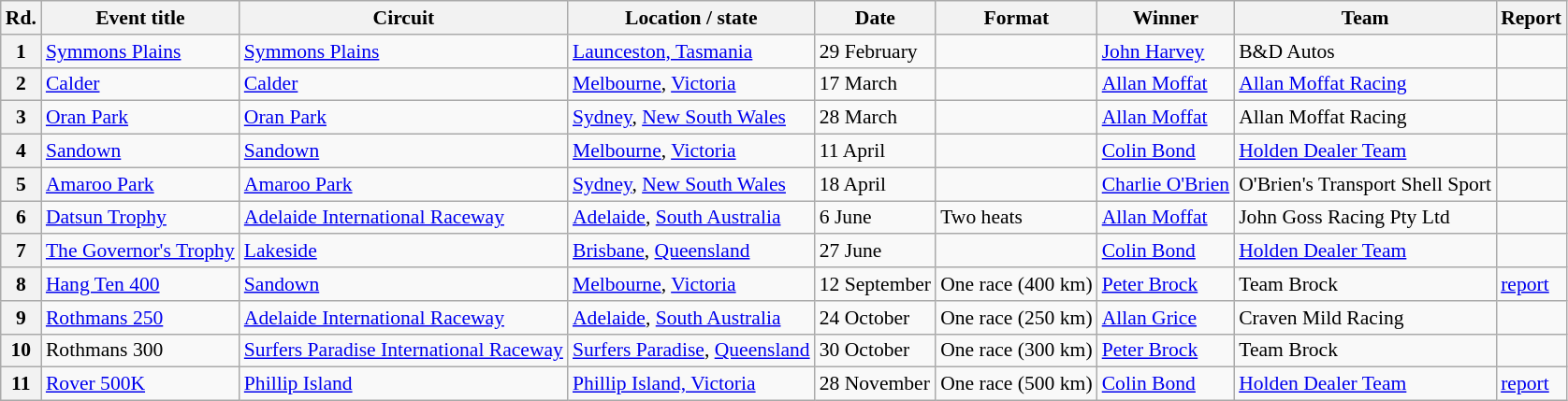<table class="wikitable" style="font-size: 90%">
<tr>
<th>Rd.</th>
<th>Event title</th>
<th>Circuit</th>
<th>Location / state</th>
<th>Date</th>
<th>Format</th>
<th>Winner</th>
<th>Team</th>
<th>Report</th>
</tr>
<tr>
<th>1</th>
<td><a href='#'>Symmons Plains</a></td>
<td><a href='#'>Symmons Plains</a></td>
<td><a href='#'>Launceston, Tasmania</a></td>
<td>29 February</td>
<td></td>
<td><a href='#'>John Harvey</a></td>
<td>B&D Autos</td>
<td></td>
</tr>
<tr>
<th>2</th>
<td><a href='#'>Calder</a></td>
<td><a href='#'>Calder</a></td>
<td><a href='#'>Melbourne</a>, <a href='#'>Victoria</a></td>
<td>17 March</td>
<td></td>
<td><a href='#'>Allan Moffat</a></td>
<td><a href='#'>Allan Moffat Racing</a></td>
<td></td>
</tr>
<tr>
<th>3</th>
<td><a href='#'>Oran Park</a></td>
<td><a href='#'>Oran Park</a></td>
<td><a href='#'>Sydney</a>, <a href='#'>New South Wales</a></td>
<td>28 March</td>
<td></td>
<td><a href='#'>Allan Moffat</a></td>
<td>Allan Moffat Racing</td>
<td></td>
</tr>
<tr>
<th>4</th>
<td><a href='#'>Sandown</a></td>
<td><a href='#'>Sandown</a></td>
<td><a href='#'>Melbourne</a>, <a href='#'>Victoria</a></td>
<td>11 April</td>
<td></td>
<td><a href='#'>Colin Bond</a></td>
<td><a href='#'>Holden Dealer Team</a></td>
<td></td>
</tr>
<tr>
<th>5</th>
<td><a href='#'>Amaroo Park</a></td>
<td><a href='#'>Amaroo Park</a></td>
<td><a href='#'>Sydney</a>, <a href='#'>New South Wales</a></td>
<td>18 April</td>
<td></td>
<td><a href='#'>Charlie O'Brien</a></td>
<td>O'Brien's Transport Shell Sport</td>
<td></td>
</tr>
<tr>
<th>6</th>
<td><a href='#'>Datsun Trophy</a></td>
<td><a href='#'>Adelaide International Raceway</a></td>
<td><a href='#'>Adelaide</a>, <a href='#'>South Australia</a></td>
<td>6 June</td>
<td>Two heats</td>
<td><a href='#'>Allan Moffat</a></td>
<td>John Goss Racing Pty Ltd</td>
<td></td>
</tr>
<tr>
<th>7</th>
<td><a href='#'>The Governor's Trophy</a></td>
<td><a href='#'>Lakeside</a></td>
<td><a href='#'>Brisbane</a>, <a href='#'>Queensland</a></td>
<td>27 June</td>
<td></td>
<td><a href='#'>Colin Bond</a></td>
<td><a href='#'>Holden Dealer Team</a></td>
<td></td>
</tr>
<tr>
<th>8</th>
<td><a href='#'>Hang Ten 400</a></td>
<td><a href='#'>Sandown</a></td>
<td><a href='#'>Melbourne</a>, <a href='#'>Victoria</a></td>
<td>12 September</td>
<td>One race (400 km)</td>
<td><a href='#'>Peter Brock</a></td>
<td>Team Brock</td>
<td><a href='#'>report</a></td>
</tr>
<tr>
<th>9</th>
<td><a href='#'>Rothmans 250</a></td>
<td><a href='#'>Adelaide International Raceway</a></td>
<td><a href='#'>Adelaide</a>, <a href='#'>South Australia</a></td>
<td>24 October</td>
<td>One race (250 km)</td>
<td><a href='#'>Allan Grice</a></td>
<td>Craven Mild Racing</td>
<td></td>
</tr>
<tr>
<th>10</th>
<td>Rothmans 300</td>
<td><a href='#'>Surfers Paradise International Raceway</a></td>
<td><a href='#'>Surfers Paradise</a>, <a href='#'>Queensland</a></td>
<td>30 October</td>
<td>One race (300 km)</td>
<td><a href='#'>Peter Brock</a></td>
<td>Team Brock</td>
<td></td>
</tr>
<tr>
<th>11</th>
<td><a href='#'>Rover 500K</a></td>
<td><a href='#'>Phillip Island</a></td>
<td><a href='#'>Phillip Island, Victoria</a></td>
<td>28 November</td>
<td>One race (500 km)</td>
<td><a href='#'>Colin Bond</a></td>
<td><a href='#'>Holden Dealer Team</a></td>
<td><a href='#'>report</a></td>
</tr>
</table>
